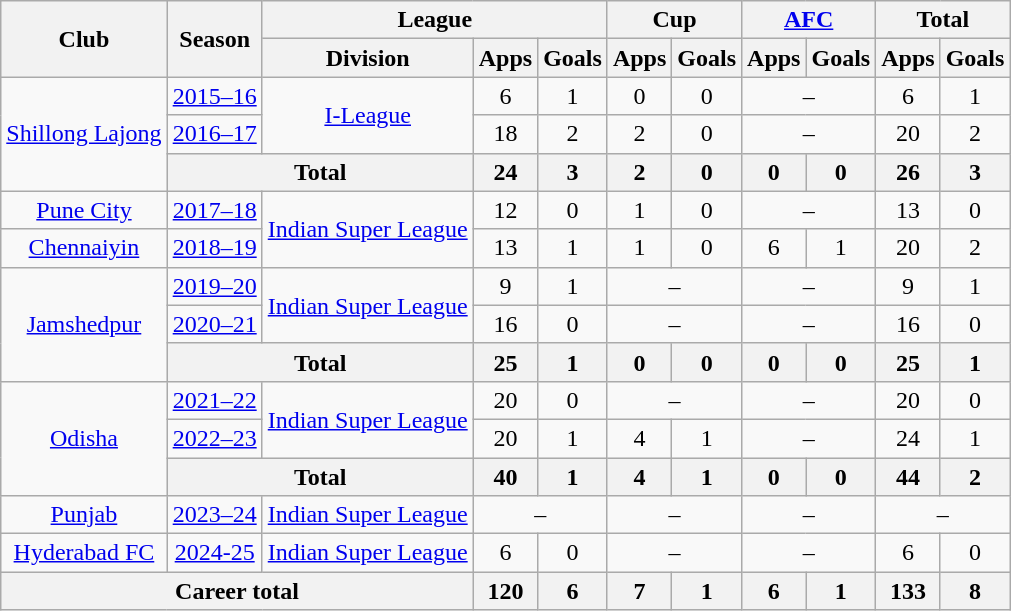<table class="wikitable" style="text-align: center;">
<tr>
<th rowspan="2">Club</th>
<th rowspan="2">Season</th>
<th colspan="3">League</th>
<th colspan="2">Cup</th>
<th colspan="2"><a href='#'>AFC</a></th>
<th colspan="2">Total</th>
</tr>
<tr>
<th>Division</th>
<th>Apps</th>
<th>Goals</th>
<th>Apps</th>
<th>Goals</th>
<th>Apps</th>
<th>Goals</th>
<th>Apps</th>
<th>Goals</th>
</tr>
<tr>
<td rowspan="3"><a href='#'>Shillong Lajong</a></td>
<td><a href='#'>2015–16</a></td>
<td rowspan="2"><a href='#'>I-League</a></td>
<td>6</td>
<td>1</td>
<td>0</td>
<td>0</td>
<td colspan="2">–</td>
<td>6</td>
<td>1</td>
</tr>
<tr>
<td><a href='#'>2016–17</a></td>
<td>18</td>
<td>2</td>
<td>2</td>
<td>0</td>
<td colspan="2">–</td>
<td>20</td>
<td>2</td>
</tr>
<tr>
<th colspan="2">Total</th>
<th>24</th>
<th>3</th>
<th>2</th>
<th>0</th>
<th>0</th>
<th>0</th>
<th>26</th>
<th>3</th>
</tr>
<tr>
<td rowspan="1"><a href='#'>Pune City</a></td>
<td><a href='#'>2017–18</a></td>
<td rowspan="2"><a href='#'>Indian Super League</a></td>
<td>12</td>
<td>0</td>
<td>1</td>
<td>0</td>
<td colspan="2">–</td>
<td>13</td>
<td>0</td>
</tr>
<tr>
<td rowspan="1"><a href='#'>Chennaiyin</a></td>
<td><a href='#'>2018–19</a></td>
<td>13</td>
<td>1</td>
<td>1</td>
<td>0</td>
<td>6</td>
<td>1</td>
<td>20</td>
<td>2</td>
</tr>
<tr>
<td rowspan="3"><a href='#'>Jamshedpur</a></td>
<td><a href='#'>2019–20</a></td>
<td rowspan="2"><a href='#'>Indian Super League</a></td>
<td>9</td>
<td>1</td>
<td colspan="2">–</td>
<td colspan="2">–</td>
<td>9</td>
<td>1</td>
</tr>
<tr>
<td><a href='#'>2020–21</a></td>
<td>16</td>
<td>0</td>
<td colspan="2">–</td>
<td colspan="2">–</td>
<td>16</td>
<td>0</td>
</tr>
<tr>
<th colspan="2">Total</th>
<th>25</th>
<th>1</th>
<th>0</th>
<th>0</th>
<th>0</th>
<th>0</th>
<th>25</th>
<th>1</th>
</tr>
<tr>
<td rowspan="3"><a href='#'>Odisha</a></td>
<td><a href='#'>2021–22</a></td>
<td rowspan="2"><a href='#'>Indian Super League</a></td>
<td>20</td>
<td>0</td>
<td colspan="2">–</td>
<td colspan="2">–</td>
<td>20</td>
<td>0</td>
</tr>
<tr>
<td><a href='#'>2022–23</a></td>
<td>20</td>
<td>1</td>
<td>4</td>
<td>1</td>
<td colspan="2">–</td>
<td>24</td>
<td>1</td>
</tr>
<tr>
<th colspan="2">Total</th>
<th>40</th>
<th>1</th>
<th>4</th>
<th>1</th>
<th>0</th>
<th>0</th>
<th>44</th>
<th>2</th>
</tr>
<tr>
<td rowspan="1"><a href='#'>Punjab</a></td>
<td><a href='#'>2023–24</a></td>
<td><a href='#'>Indian Super League</a></td>
<td colspan="2">–</td>
<td colspan="2">–</td>
<td colspan="2">–</td>
<td colspan="2">–</td>
</tr>
<tr>
<td><a href='#'>Hyderabad FC</a></td>
<td><a href='#'>2024-25</a></td>
<td><a href='#'>Indian Super League</a></td>
<td>6</td>
<td>0</td>
<td colspan="2">–</td>
<td colspan="2">–</td>
<td>6</td>
<td>0</td>
</tr>
<tr>
<th colspan="3">Career total</th>
<th>120</th>
<th>6</th>
<th>7</th>
<th>1</th>
<th>6</th>
<th>1</th>
<th>133</th>
<th>8</th>
</tr>
</table>
